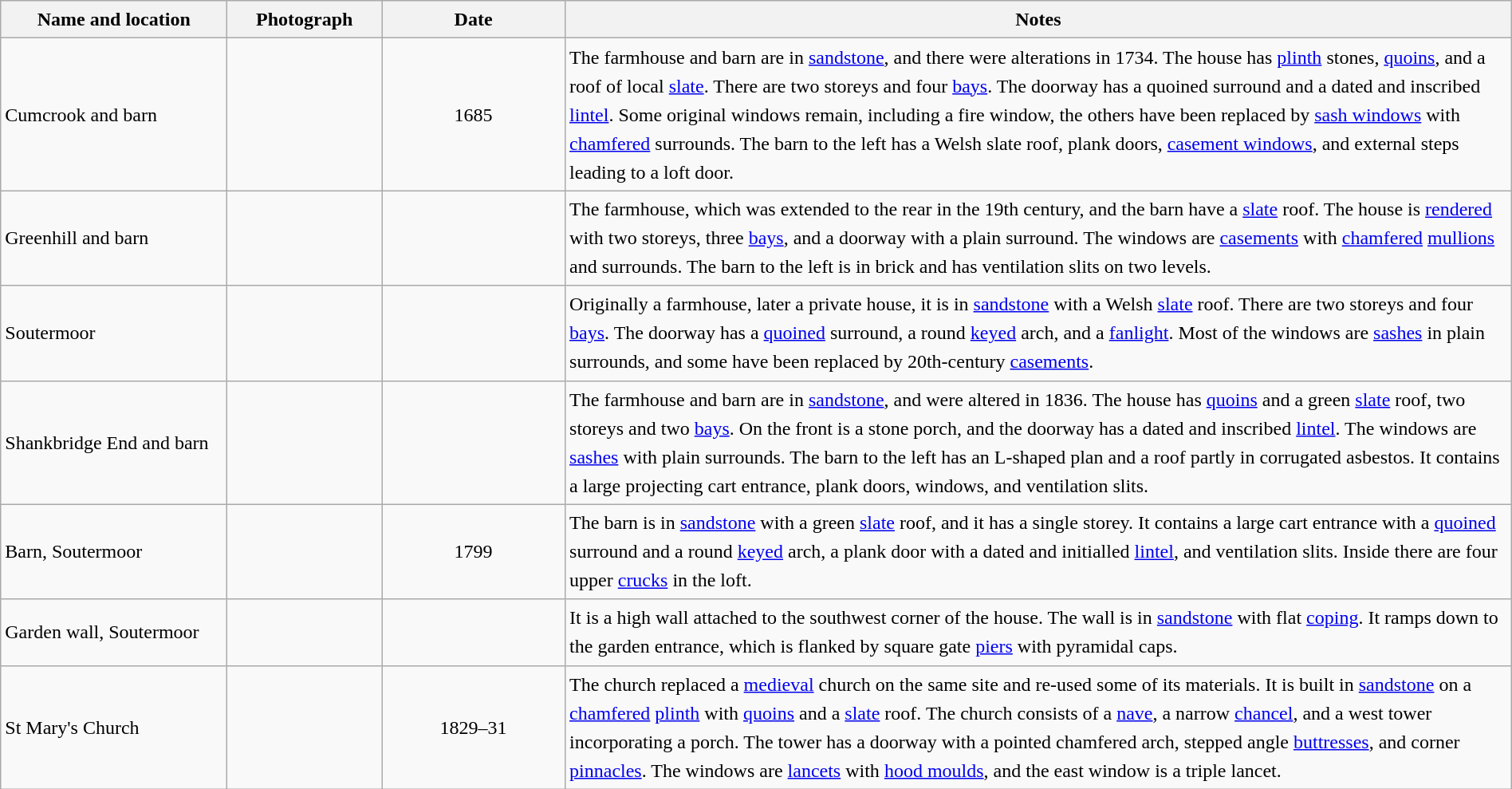<table class="wikitable sortable plainrowheaders" style="width:100%;border:0px;text-align:left;line-height:150%;">
<tr>
<th scope="col"  style="width:150px">Name and location</th>
<th scope="col"  style="width:100px" class="unsortable">Photograph</th>
<th scope="col"  style="width:120px">Date</th>
<th scope="col"  style="width:650px" class="unsortable">Notes</th>
</tr>
<tr>
<td>Cumcrook and barn<br><small></small></td>
<td></td>
<td align="center">1685</td>
<td>The farmhouse and barn are in <a href='#'>sandstone</a>, and there were alterations in 1734.  The house has <a href='#'>plinth</a> stones, <a href='#'>quoins</a>, and a roof of local <a href='#'>slate</a>.  There are two storeys and four <a href='#'>bays</a>.  The doorway has a quoined surround and a dated and inscribed <a href='#'>lintel</a>.  Some original windows remain, including a fire window, the others have been replaced by <a href='#'>sash windows</a> with <a href='#'>chamfered</a> surrounds.  The barn to the left has a Welsh slate roof, plank doors, <a href='#'>casement windows</a>, and external steps leading to a loft door.</td>
</tr>
<tr>
<td>Greenhill and barn<br><small></small></td>
<td></td>
<td align="center"></td>
<td>The farmhouse, which was extended to the rear in the 19th century, and the barn have a <a href='#'>slate</a> roof.  The house is <a href='#'>rendered</a> with two storeys, three <a href='#'>bays</a>, and a doorway with a plain surround.  The windows are <a href='#'>casements</a> with <a href='#'>chamfered</a> <a href='#'>mullions</a> and surrounds.  The barn to the left is in brick and has ventilation slits on two levels.</td>
</tr>
<tr>
<td>Soutermoor<br><small></small></td>
<td></td>
<td align="center"></td>
<td>Originally a farmhouse, later a private house, it is in <a href='#'>sandstone</a> with a Welsh <a href='#'>slate</a> roof.  There are two storeys and four <a href='#'>bays</a>.  The doorway has a <a href='#'>quoined</a> surround, a round <a href='#'>keyed</a> arch, and a <a href='#'>fanlight</a>.  Most of the windows are <a href='#'>sashes</a> in plain surrounds, and some have been replaced by 20th-century <a href='#'>casements</a>.</td>
</tr>
<tr>
<td>Shankbridge End and barn<br><small></small></td>
<td></td>
<td align="center"></td>
<td>The farmhouse and barn are in <a href='#'>sandstone</a>, and were altered in 1836.  The house has <a href='#'>quoins</a> and a green <a href='#'>slate</a> roof, two storeys and two <a href='#'>bays</a>.  On the front is a stone porch, and the doorway has a dated and inscribed <a href='#'>lintel</a>.  The windows are <a href='#'>sashes</a> with plain surrounds.  The barn to the left has an L-shaped plan and a roof partly in corrugated asbestos.  It contains a large projecting cart entrance, plank doors, windows, and ventilation slits.</td>
</tr>
<tr>
<td>Barn, Soutermoor<br><small></small></td>
<td></td>
<td align="center">1799</td>
<td>The barn is in <a href='#'>sandstone</a> with a green <a href='#'>slate</a> roof, and it has a single storey.  It contains a large cart entrance with a <a href='#'>quoined</a> surround and a round <a href='#'>keyed</a> arch, a plank door with a dated and initialled <a href='#'>lintel</a>, and ventilation slits.  Inside there are four upper <a href='#'>crucks</a> in the loft.</td>
</tr>
<tr>
<td>Garden wall, Soutermoor<br><small></small></td>
<td></td>
<td align="center"></td>
<td>It is a high wall attached to the southwest corner of the house.  The wall is in <a href='#'>sandstone</a> with flat <a href='#'>coping</a>.  It ramps down to the garden entrance, which is flanked by square gate <a href='#'>piers</a> with pyramidal caps.</td>
</tr>
<tr>
<td>St Mary's Church<br><small></small></td>
<td></td>
<td align="center">1829–31</td>
<td>The church replaced a <a href='#'>medieval</a> church on the same site and re-used some of its materials.  It is built in <a href='#'>sandstone</a> on a <a href='#'>chamfered</a> <a href='#'>plinth</a> with <a href='#'>quoins</a> and a <a href='#'>slate</a> roof.  The church consists of a <a href='#'>nave</a>, a narrow <a href='#'>chancel</a>, and a west tower incorporating a porch.  The tower has a doorway with a pointed chamfered arch, stepped angle <a href='#'>buttresses</a>, and corner <a href='#'>pinnacles</a>.  The windows are <a href='#'>lancets</a> with <a href='#'>hood moulds</a>, and the east window is a triple lancet.</td>
</tr>
<tr>
</tr>
</table>
